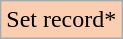<table class="wikitable" align center:;">
<tr>
<td style="background-color:#FBCEB1">Set record*</td>
</tr>
</table>
